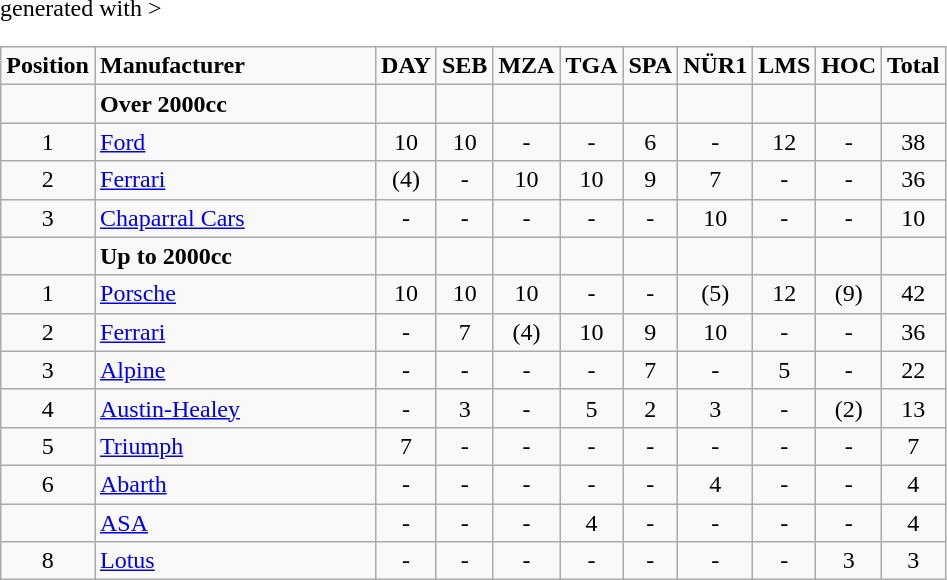<table class="wikitable" <hiddentext>generated with >
<tr style="font-weight:bold">
<td width="44" height="13" align="center">Position</td>
<td width="180">Manufacturer</td>
<td width="23" align="center"> DAY</td>
<td width="24" align="center"> SEB</td>
<td width="26" align="center"> MZA</td>
<td width="21" align="center"> TGA</td>
<td width="24" align="center"> SPA</td>
<td width="22" align="center"> NÜR1</td>
<td width="26" align="center"> LMS</td>
<td width="23" align="center"> HOC</td>
<td width="29" align="center">Total </td>
</tr>
<tr>
<td height="13" align="center"> </td>
<td style="font-weight:bold">Over 2000cc</td>
<td align="center"> </td>
<td align="center"> </td>
<td align="center"> </td>
<td align="center"> </td>
<td align="center"> </td>
<td align="center"> </td>
<td align="center"> </td>
<td align="center"> </td>
<td align="center"> </td>
</tr>
<tr>
<td height="13" align="center">1</td>
<td><a href='#'>Ford</a></td>
<td align="center">10</td>
<td align="center">10</td>
<td align="center">-</td>
<td align="center">-</td>
<td align="center">6</td>
<td align="center">-</td>
<td align="center">12</td>
<td align="center">-</td>
<td align="center">38</td>
</tr>
<tr>
<td height="13" align="center">2</td>
<td><a href='#'>Ferrari</a></td>
<td align="center">(4)</td>
<td align="center">-</td>
<td align="center">10</td>
<td align="center">10</td>
<td align="center">9</td>
<td align="center">7</td>
<td align="center">-</td>
<td align="center">-</td>
<td align="center">36</td>
</tr>
<tr>
<td height="13" align="center">3</td>
<td><a href='#'>Chaparral Cars</a></td>
<td align="center">-</td>
<td align="center">-</td>
<td align="center">-</td>
<td align="center">-</td>
<td align="center">-</td>
<td align="center">10</td>
<td align="center">-</td>
<td align="center">-</td>
<td align="center">10</td>
</tr>
<tr>
<td height="13" align="center"> </td>
<td style="font-weight:bold">Up to 2000cc</td>
<td style="font-weight:bold" align="center"> </td>
<td style="font-weight:bold" align="center"> </td>
<td style="font-weight:bold" align="center"> </td>
<td style="font-weight:bold" align="center"> </td>
<td style="font-weight:bold" align="center"> </td>
<td style="font-weight:bold" align="center"> </td>
<td style="font-weight:bold" align="center"> </td>
<td style="font-weight:bold" align="center"> </td>
<td style="font-weight:bold" align="center"> </td>
</tr>
<tr>
<td height="13" align="center">1</td>
<td><a href='#'>Porsche</a></td>
<td align="center">10</td>
<td align="center">10</td>
<td align="center">10</td>
<td align="center">-</td>
<td align="center">-</td>
<td align="center">(5)</td>
<td align="center">12</td>
<td align="center">(9)</td>
<td align="center">42</td>
</tr>
<tr>
<td height="13" align="center">2</td>
<td><a href='#'>Ferrari</a></td>
<td align="center">-</td>
<td align="center">7</td>
<td align="center">(4)</td>
<td align="center">10</td>
<td align="center">9</td>
<td align="center">10</td>
<td align="center">-</td>
<td align="center">-</td>
<td align="center">36</td>
</tr>
<tr>
<td height="13" align="center">3</td>
<td><a href='#'>Alpine</a></td>
<td align="center">-</td>
<td align="center">-</td>
<td align="center">-</td>
<td align="center">-</td>
<td align="center">7</td>
<td align="center">-</td>
<td align="center">5</td>
<td align="center">-</td>
<td align="center">22</td>
</tr>
<tr>
<td height="13" align="center">4</td>
<td><a href='#'>Austin-Healey</a></td>
<td align="center">-</td>
<td align="center">3</td>
<td align="center">-</td>
<td align="center">5</td>
<td align="center">2</td>
<td align="center">3</td>
<td align="center">-</td>
<td align="center">(2)</td>
<td align="center">13</td>
</tr>
<tr>
<td height="13" align="center">5</td>
<td><a href='#'>Triumph</a></td>
<td align="center">7</td>
<td align="center">-</td>
<td align="center">-</td>
<td align="center">-</td>
<td align="center">-</td>
<td align="center">-</td>
<td align="center">-</td>
<td align="center">-</td>
<td align="center">7</td>
</tr>
<tr>
<td height="13" align="center">6</td>
<td><a href='#'>Abarth</a></td>
<td align="center">-</td>
<td align="center">-</td>
<td align="center">-</td>
<td align="center">-</td>
<td align="center">-</td>
<td align="center">4</td>
<td align="center">-</td>
<td align="center">-</td>
<td align="center">4</td>
</tr>
<tr>
<td height="13" align="center"> </td>
<td><a href='#'>ASA</a></td>
<td align="center">-</td>
<td align="center">-</td>
<td align="center">-</td>
<td align="center">4</td>
<td align="center">-</td>
<td align="center">-</td>
<td align="center">-</td>
<td align="center">-</td>
<td align="center">4</td>
</tr>
<tr>
<td height="13" align="center">8</td>
<td><a href='#'>Lotus</a></td>
<td align="center">-</td>
<td align="center">-</td>
<td align="center">-</td>
<td align="center">-</td>
<td align="center">-</td>
<td align="center">-</td>
<td align="center">-</td>
<td align="center">3</td>
<td align="center">3</td>
</tr>
</table>
